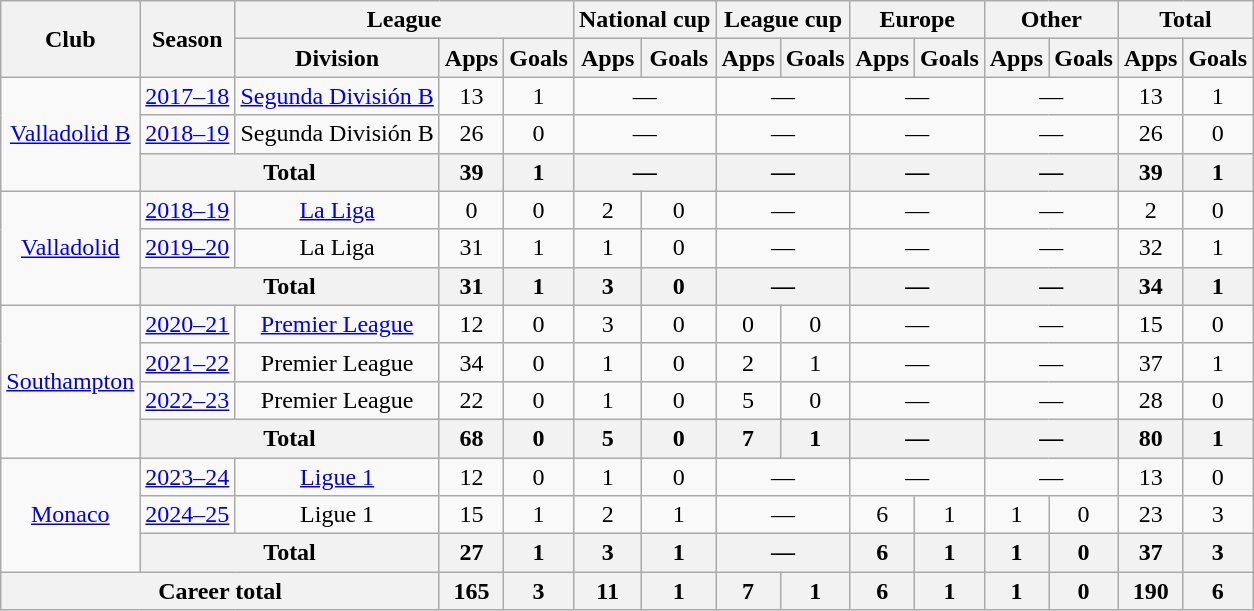<table class="wikitable" style="text-align:center">
<tr>
<th rowspan="2">Club</th>
<th rowspan="2">Season</th>
<th colspan="3">League</th>
<th colspan="2">National cup</th>
<th colspan="2">League cup</th>
<th colspan="2">Europe</th>
<th colspan="2">Other</th>
<th colspan="2">Total</th>
</tr>
<tr>
<th>Division</th>
<th>Apps</th>
<th>Goals</th>
<th>Apps</th>
<th>Goals</th>
<th>Apps</th>
<th>Goals</th>
<th>Apps</th>
<th>Goals</th>
<th>Apps</th>
<th>Goals</th>
<th>Apps</th>
<th>Goals</th>
</tr>
<tr>
<td rowspan="3" align=center valign=center><a href='#'>Valladolid B</a></td>
<td><a href='#'>2017–18</a></td>
<td><a href='#'>Segunda División B</a></td>
<td>13</td>
<td>1</td>
<td colspan="2">—</td>
<td colspan="2">—</td>
<td colspan="2">—</td>
<td colspan="2">—</td>
<td>13</td>
<td>1</td>
</tr>
<tr>
<td><a href='#'>2018–19</a></td>
<td>Segunda División B</td>
<td>26</td>
<td>0</td>
<td colspan="2">—</td>
<td colspan="2">—</td>
<td colspan="2">—</td>
<td colspan="2">—</td>
<td>26</td>
<td>0</td>
</tr>
<tr>
<th colspan="2">Total</th>
<th>39</th>
<th>1</th>
<th colspan="2">—</th>
<th colspan="2">—</th>
<th colspan="2">—</th>
<th colspan="2">—</th>
<th>39</th>
<th>1</th>
</tr>
<tr>
<td rowspan="3"><a href='#'>Valladolid</a></td>
<td><a href='#'>2018–19</a></td>
<td><a href='#'>La Liga</a></td>
<td>0</td>
<td>0</td>
<td>2</td>
<td>0</td>
<td colspan="2">—</td>
<td colspan="2">—</td>
<td colspan="2">—</td>
<td>2</td>
<td>0</td>
</tr>
<tr>
<td><a href='#'>2019–20</a></td>
<td>La Liga</td>
<td>31</td>
<td>1</td>
<td>1</td>
<td>0</td>
<td colspan="2">—</td>
<td colspan="2">—</td>
<td colspan="2">—</td>
<td>32</td>
<td>1</td>
</tr>
<tr>
<th colspan="2">Total</th>
<th>31</th>
<th>1</th>
<th>3</th>
<th>0</th>
<th colspan="2">—</th>
<th colspan="2">—</th>
<th colspan="2">—</th>
<th>34</th>
<th>1</th>
</tr>
<tr>
<td rowspan="4"><a href='#'>Southampton</a></td>
<td><a href='#'>2020–21</a></td>
<td><a href='#'>Premier League</a></td>
<td>12</td>
<td>0</td>
<td>3</td>
<td>0</td>
<td>0</td>
<td>0</td>
<td colspan="2">—</td>
<td colspan="2">—</td>
<td>15</td>
<td>0</td>
</tr>
<tr>
<td><a href='#'>2021–22</a></td>
<td>Premier League</td>
<td>34</td>
<td>0</td>
<td>1</td>
<td>0</td>
<td>2</td>
<td>1</td>
<td colspan="2">—</td>
<td colspan="2">—</td>
<td>37</td>
<td>1</td>
</tr>
<tr>
<td><a href='#'>2022–23</a></td>
<td>Premier League</td>
<td>22</td>
<td>0</td>
<td>1</td>
<td>0</td>
<td>5</td>
<td>0</td>
<td colspan="2">—</td>
<td colspan="2">—</td>
<td>28</td>
<td>0</td>
</tr>
<tr>
<th colspan="2">Total</th>
<th>68</th>
<th>0</th>
<th>5</th>
<th>0</th>
<th>7</th>
<th>1</th>
<th colspan="2">—</th>
<th colspan="2">—</th>
<th>80</th>
<th>1</th>
</tr>
<tr>
<td rowspan="3"><a href='#'>Monaco</a></td>
<td><a href='#'>2023–24</a></td>
<td><a href='#'>Ligue 1</a></td>
<td>12</td>
<td>0</td>
<td>1</td>
<td>0</td>
<td colspan="2">—</td>
<td colspan="2">—</td>
<td colspan="2">—</td>
<td>13</td>
<td>0</td>
</tr>
<tr>
<td><a href='#'>2024–25</a></td>
<td>Ligue 1</td>
<td>15</td>
<td>1</td>
<td>2</td>
<td>1</td>
<td colspan="2">—</td>
<td>6</td>
<td>1</td>
<td>1</td>
<td>0</td>
<td>23</td>
<td>3</td>
</tr>
<tr>
<th colspan="2">Total</th>
<th>27</th>
<th>1</th>
<th>3</th>
<th>1</th>
<th colspan="2">—</th>
<th>6</th>
<th>1</th>
<th>1</th>
<th>0</th>
<th>37</th>
<th>3</th>
</tr>
<tr>
<th colspan="3">Career total</th>
<th>165</th>
<th>3</th>
<th>11</th>
<th>1</th>
<th>7</th>
<th>1</th>
<th>6</th>
<th>1</th>
<th>1</th>
<th>0</th>
<th>190</th>
<th>6</th>
</tr>
</table>
